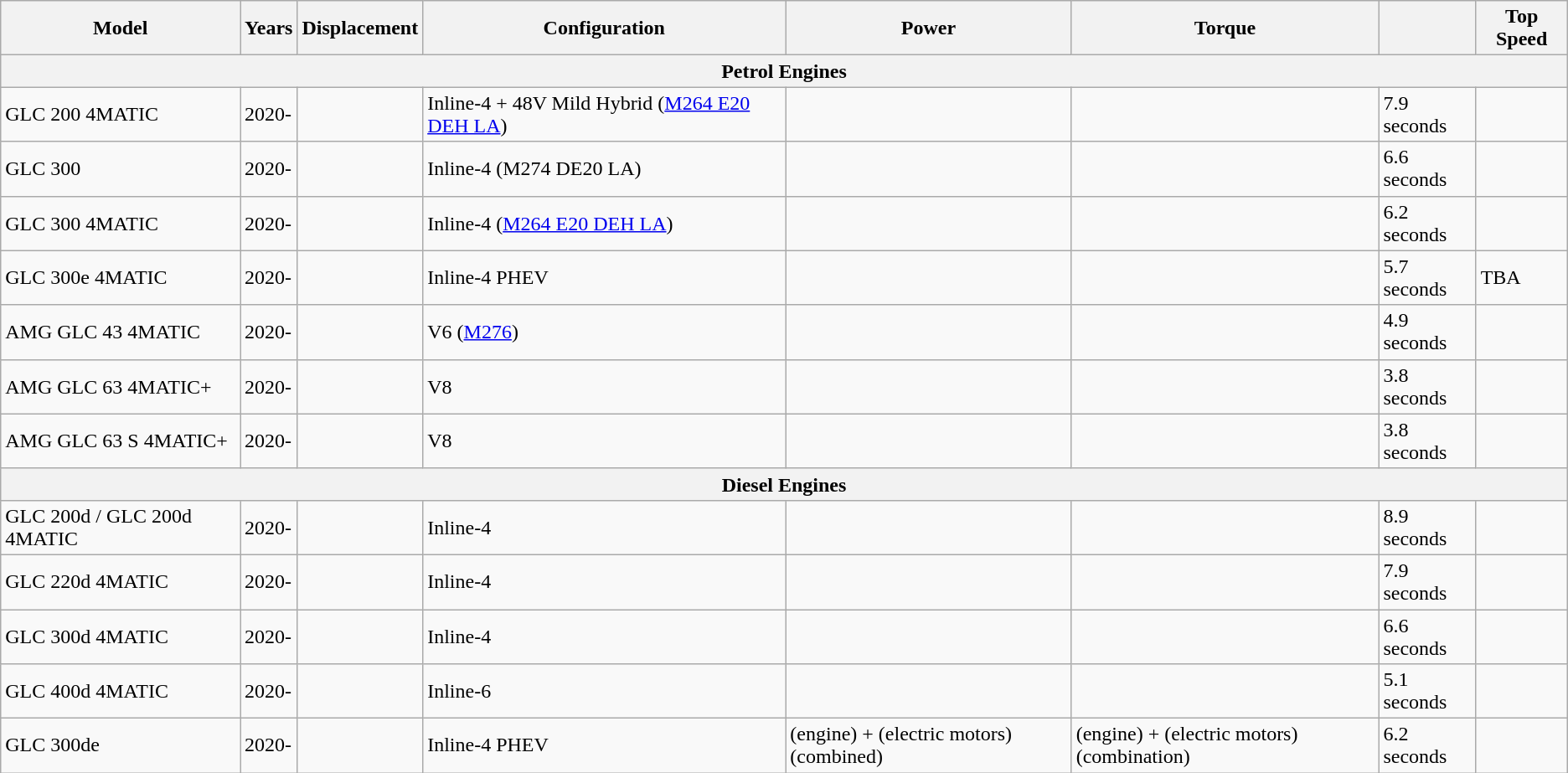<table class="wikitable">
<tr>
<th>Model</th>
<th>Years</th>
<th>Displacement</th>
<th>Configuration</th>
<th>Power</th>
<th>Torque</th>
<th></th>
<th>Top Speed</th>
</tr>
<tr>
<th colspan="8" style="text-align:center">Petrol Engines</th>
</tr>
<tr>
<td>GLC 200 4MATIC</td>
<td>2020-</td>
<td></td>
<td>Inline-4 + 48V Mild Hybrid (<a href='#'>M264 E20 DEH LA</a>)</td>
<td></td>
<td></td>
<td>7.9 seconds</td>
<td></td>
</tr>
<tr>
<td>GLC 300</td>
<td>2020-</td>
<td></td>
<td>Inline-4 (M274 DE20 LA)</td>
<td></td>
<td></td>
<td>6.6 seconds</td>
<td></td>
</tr>
<tr>
<td>GLC 300 4MATIC</td>
<td>2020-</td>
<td></td>
<td>Inline-4 (<a href='#'>M264 E20 DEH LA</a>)</td>
<td></td>
<td></td>
<td>6.2 seconds</td>
<td></td>
</tr>
<tr>
<td>GLC 300e 4MATIC</td>
<td>2020-</td>
<td></td>
<td>Inline-4 PHEV</td>
<td></td>
<td></td>
<td>5.7 seconds</td>
<td>TBA</td>
</tr>
<tr>
<td>AMG GLC 43 4MATIC</td>
<td>2020-</td>
<td></td>
<td>V6 (<a href='#'>M276</a>)</td>
<td></td>
<td></td>
<td>4.9 seconds</td>
<td></td>
</tr>
<tr>
<td>AMG GLC 63 4MATIC+</td>
<td>2020-</td>
<td></td>
<td>V8</td>
<td></td>
<td></td>
<td>3.8 seconds</td>
<td></td>
</tr>
<tr>
<td>AMG GLC 63 S 4MATIC+</td>
<td>2020-</td>
<td></td>
<td>V8</td>
<td></td>
<td></td>
<td>3.8 seconds</td>
<td></td>
</tr>
<tr>
<th colspan="8" style="text-align:center">Diesel Engines</th>
</tr>
<tr>
<td>GLC 200d / GLC 200d 4MATIC</td>
<td>2020-</td>
<td></td>
<td>Inline-4</td>
<td></td>
<td></td>
<td>8.9 seconds</td>
<td></td>
</tr>
<tr>
<td>GLC 220d 4MATIC</td>
<td>2020-</td>
<td></td>
<td>Inline-4</td>
<td></td>
<td></td>
<td>7.9 seconds</td>
<td></td>
</tr>
<tr>
<td>GLC 300d 4MATIC</td>
<td>2020-</td>
<td></td>
<td>Inline-4</td>
<td></td>
<td></td>
<td>6.6 seconds</td>
<td></td>
</tr>
<tr>
<td>GLC 400d 4MATIC</td>
<td>2020-</td>
<td></td>
<td>Inline-6</td>
<td></td>
<td></td>
<td>5.1 seconds</td>
<td></td>
</tr>
<tr>
<td>GLC 300de</td>
<td>2020-</td>
<td></td>
<td>Inline-4 PHEV</td>
<td> (engine) +  (electric motors)  (combined)</td>
<td> (engine) +  (electric motors) (combination)</td>
<td>6.2 seconds</td>
<td></td>
</tr>
</table>
